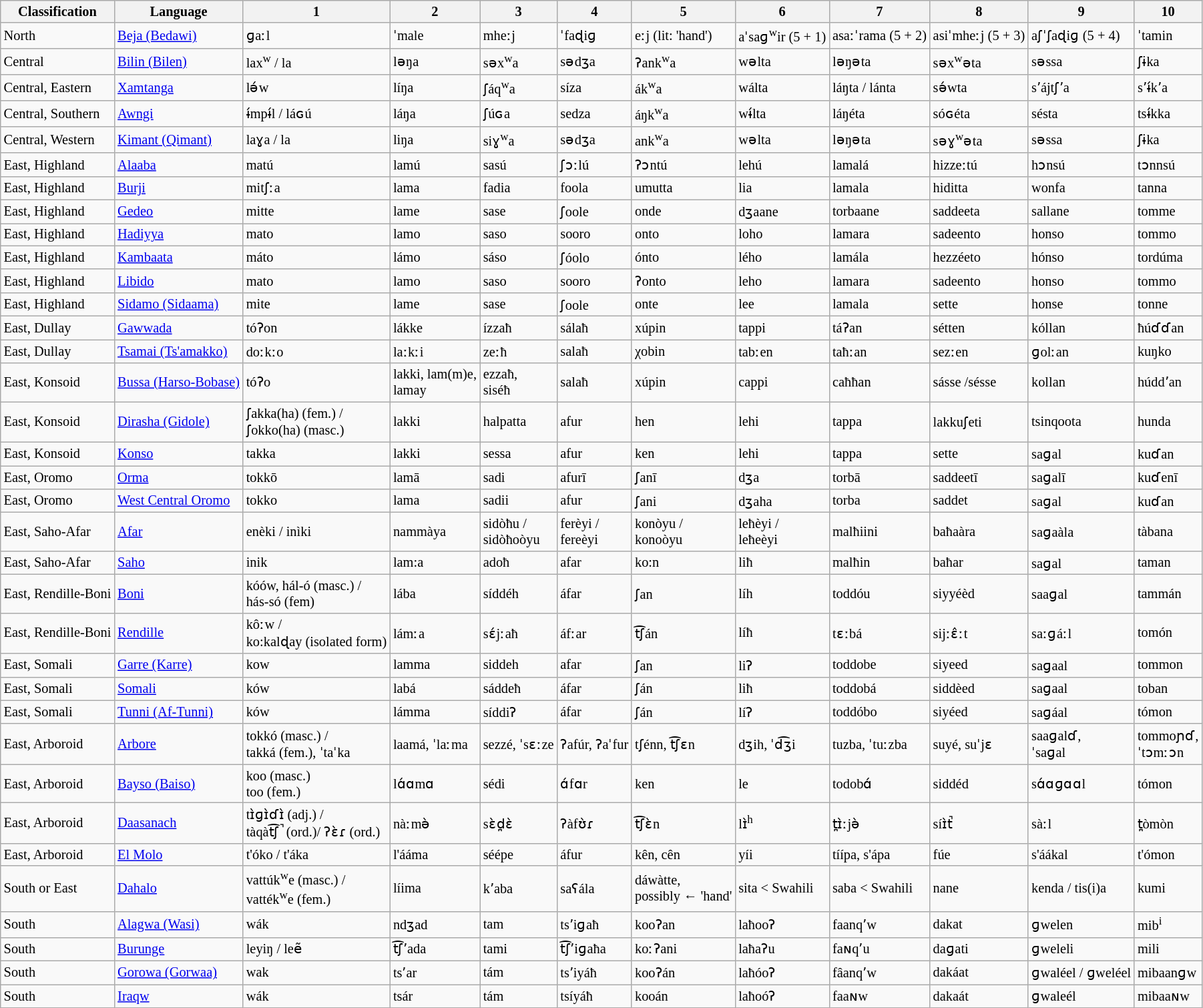<table class="wikitable sortable"  style="font-size: 85%">
<tr>
<th>Classification</th>
<th>Language</th>
<th>1</th>
<th>2</th>
<th>3</th>
<th>4</th>
<th>5</th>
<th>6</th>
<th>7</th>
<th>8</th>
<th>9</th>
<th>10</th>
</tr>
<tr>
<td>North</td>
<td><a href='#'>Beja (Bedawi)</a></td>
<td>ɡaːl</td>
<td>ˈmale</td>
<td>mheːj</td>
<td>ˈfaɖiɡ</td>
<td>eːj (lit: 'hand')</td>
<td>aˈsaɡ<sup>w</sup>ir (5 + 1)</td>
<td>asaːˈrama (5 + 2)</td>
<td>asiˈmheːj (5 + 3)</td>
<td>aʃˈʃaɖiɡ (5 + 4)</td>
<td>ˈtamin</td>
</tr>
<tr>
<td>Central</td>
<td><a href='#'>Bilin (Bilen)</a></td>
<td>lax<sup>w</sup> / la</td>
<td>ləŋa</td>
<td>səx<sup>w</sup>a</td>
<td>sədʒa</td>
<td>ʔank<sup>w</sup>a</td>
<td>wəlta</td>
<td>ləŋəta</td>
<td>səx<sup>w</sup>əta</td>
<td>səssa</td>
<td>ʃɨka</td>
</tr>
<tr>
<td>Central, Eastern</td>
<td><a href='#'>Xamtanga</a></td>
<td>lə́w</td>
<td>líŋa</td>
<td>ʃáq<sup>w</sup>a</td>
<td>síza</td>
<td>ák<sup>w</sup>a</td>
<td>wálta</td>
<td>láŋta / lánta</td>
<td>sə́wta</td>
<td>sʼájtʃʼa</td>
<td>sʼɨ́kʼa</td>
</tr>
<tr>
<td>Central, Southern</td>
<td><a href='#'>Awngi</a></td>
<td>ɨ́mpɨ́l / láɢú</td>
<td>láŋa</td>
<td>ʃúɢa</td>
<td>sedza</td>
<td>áŋk<sup>w</sup>a</td>
<td>wɨ́lta</td>
<td>láŋéta</td>
<td>sóɢéta</td>
<td>sésta</td>
<td>tsɨ́kka</td>
</tr>
<tr>
<td>Central, Western</td>
<td><a href='#'>Kimant (Qimant)</a></td>
<td>laɣa / la</td>
<td>liŋa</td>
<td>siɣ<sup>w</sup>a</td>
<td>sədʒa</td>
<td>ank<sup>w</sup>a</td>
<td>wəlta</td>
<td>ləŋəta</td>
<td>səɣ<sup>w</sup>əta</td>
<td>səssa</td>
<td>ʃɨka</td>
</tr>
<tr>
<td>East, Highland</td>
<td><a href='#'>Alaaba</a></td>
<td>matú</td>
<td>lamú</td>
<td>sasú</td>
<td>ʃɔːlú</td>
<td>ʔɔntú</td>
<td>lehú</td>
<td>lamalá</td>
<td>hizzeːtú</td>
<td>hɔnsú</td>
<td>tɔnnsú</td>
</tr>
<tr>
<td>East, Highland</td>
<td><a href='#'>Burji</a></td>
<td>mitʃːa</td>
<td>lama</td>
<td>fadia</td>
<td>foola</td>
<td>umutta</td>
<td>lia</td>
<td>lamala</td>
<td>hiditta</td>
<td>wonfa</td>
<td>tanna</td>
</tr>
<tr>
<td>East, Highland</td>
<td><a href='#'>Gedeo</a></td>
<td>mitte</td>
<td>lame</td>
<td>sase</td>
<td>ʃoole</td>
<td>onde</td>
<td>dʒaane</td>
<td>torbaane</td>
<td>saddeeta</td>
<td>sallane</td>
<td>tomme</td>
</tr>
<tr>
<td>East, Highland</td>
<td><a href='#'>Hadiyya</a></td>
<td>mato</td>
<td>lamo</td>
<td>saso</td>
<td>sooro</td>
<td>onto</td>
<td>loho</td>
<td>lamara</td>
<td>sadeento</td>
<td>honso</td>
<td>tommo</td>
</tr>
<tr>
<td>East, Highland</td>
<td><a href='#'>Kambaata</a></td>
<td>máto</td>
<td>lámo</td>
<td>sáso</td>
<td>ʃóolo</td>
<td>ónto</td>
<td>lého</td>
<td>lamála</td>
<td>hezzéeto</td>
<td>hónso</td>
<td>tordúma</td>
</tr>
<tr>
<td>East, Highland</td>
<td><a href='#'>Libido</a></td>
<td>mato</td>
<td>lamo</td>
<td>saso</td>
<td>sooro</td>
<td>ʔonto</td>
<td>leho</td>
<td>lamara</td>
<td>sadeento</td>
<td>honso</td>
<td>tommo</td>
</tr>
<tr>
<td>East, Highland</td>
<td><a href='#'>Sidamo (Sidaama)</a></td>
<td>mite</td>
<td>lame</td>
<td>sase</td>
<td>ʃoole</td>
<td>onte</td>
<td>lee</td>
<td>lamala</td>
<td>sette</td>
<td>honse</td>
<td>tonne</td>
</tr>
<tr>
<td>East, Dullay</td>
<td><a href='#'>Gawwada</a></td>
<td>tóʔon</td>
<td>lákke</td>
<td>ízzaħ</td>
<td>sálaħ</td>
<td>xúpin</td>
<td>tappi</td>
<td>táʔan</td>
<td>sétten</td>
<td>kóllan</td>
<td>ħúɗɗan</td>
</tr>
<tr>
<td>East, Dullay</td>
<td><a href='#'>Tsamai (Ts'amakko)</a></td>
<td>doːkːo</td>
<td>laːkːi</td>
<td>zeːħ</td>
<td>salaħ</td>
<td>χobin</td>
<td>tabːen</td>
<td>taħːan</td>
<td>sezːen</td>
<td>ɡolːan</td>
<td>kuŋko</td>
</tr>
<tr>
<td>East, Konsoid</td>
<td><a href='#'>Bussa (Harso-Bobase)</a></td>
<td>tóʔo</td>
<td>lakki, lam(m)e,<br>lamay</td>
<td>ezzaħ,<br>siséħ</td>
<td>salaħ</td>
<td>xúpin</td>
<td>cappi</td>
<td>caħħan</td>
<td>sásse /sésse</td>
<td>kollan</td>
<td>húddʼan</td>
</tr>
<tr>
<td>East, Konsoid</td>
<td><a href='#'>Dirasha (Gidole)</a></td>
<td>ʃakka(ha) (fem.) /<br>ʃokko(ha) (masc.)</td>
<td>lakki</td>
<td>halpatta</td>
<td>afur</td>
<td>hen</td>
<td>lehi</td>
<td>tappa</td>
<td>lakkuʃeti</td>
<td>tsinqoota</td>
<td>hunda</td>
</tr>
<tr>
<td>East, Konsoid</td>
<td><a href='#'>Konso</a></td>
<td>takka</td>
<td>lakki</td>
<td>sessa</td>
<td>afur</td>
<td>ken</td>
<td>lehi</td>
<td>tappa</td>
<td>sette</td>
<td>saɡal</td>
<td>kuɗan</td>
</tr>
<tr>
<td>East, Oromo</td>
<td><a href='#'>Orma</a></td>
<td>tokkō</td>
<td>lamā</td>
<td>sadi</td>
<td>afurī</td>
<td>ʃanī</td>
<td>dʒa</td>
<td>torbā</td>
<td>saddeetī</td>
<td>saɡalī</td>
<td>kuɗenī</td>
</tr>
<tr>
<td>East, Oromo</td>
<td><a href='#'>West Central Oromo</a></td>
<td>tokko</td>
<td>lama</td>
<td>sadii</td>
<td>afur</td>
<td>ʃani</td>
<td>dʒaha</td>
<td>torba</td>
<td>saddet</td>
<td>saɡal</td>
<td>kuɗan</td>
</tr>
<tr>
<td>East, Saho-Afar</td>
<td><a href='#'>Afar</a></td>
<td>enèki / inìki</td>
<td>nammàya</td>
<td>sidòħu /<br>sidòħoòyu</td>
<td>ferèyi /<br>fereèyi</td>
<td>konòyu /<br>konoòyu</td>
<td>leħèyi /<br>leħeèyi</td>
<td>malħiini</td>
<td>baħaàra</td>
<td>saɡaàla</td>
<td>tàbana</td>
</tr>
<tr>
<td>East, Saho-Afar</td>
<td><a href='#'>Saho</a></td>
<td>inik</td>
<td>lam:a</td>
<td>adoħ</td>
<td>afar</td>
<td>ko:n</td>
<td>liħ</td>
<td>malħin</td>
<td>baħar</td>
<td>saɡal</td>
<td>taman</td>
</tr>
<tr>
<td>East, Rendille-Boni</td>
<td><a href='#'>Boni</a></td>
<td>kóów, hál-ó (masc.) /<br>hás-só (fem)</td>
<td>lába</td>
<td>síddéh</td>
<td>áfar</td>
<td>ʃan</td>
<td>líh</td>
<td>toddóu</td>
<td>siyyéèd</td>
<td>saaɡal</td>
<td>tammán</td>
</tr>
<tr>
<td>East, Rendille-Boni</td>
<td><a href='#'>Rendille</a></td>
<td>kôːw /<br>ko:kalɖay (isolated form)</td>
<td>lámːa</td>
<td>sɛ́jːaħ</td>
<td>áfːar</td>
<td>t͡ʃán</td>
<td>líħ</td>
<td>tɛːbá</td>
<td>sijːɛ̂ːt</td>
<td>saːɡáːl</td>
<td>tomón</td>
</tr>
<tr>
<td>East, Somali</td>
<td><a href='#'>Garre (Karre)</a></td>
<td>kow</td>
<td>lamma</td>
<td>siddeh</td>
<td>afar</td>
<td>ʃan</td>
<td>liʔ</td>
<td>toddobe</td>
<td>siyeed</td>
<td>saɡaal</td>
<td>tommon</td>
</tr>
<tr>
<td>East, Somali</td>
<td><a href='#'>Somali</a></td>
<td>ków</td>
<td>labá</td>
<td>sáddeħ</td>
<td>áfar</td>
<td>ʃán</td>
<td>liħ</td>
<td>toddobá</td>
<td>siddèed</td>
<td>saɡaal</td>
<td>toban</td>
</tr>
<tr>
<td>East, Somali</td>
<td><a href='#'>Tunni (Af-Tunni)</a></td>
<td>ków</td>
<td>lámma</td>
<td>síddiʔ</td>
<td>áfar</td>
<td>ʃán</td>
<td>líʔ</td>
<td>toddóbo</td>
<td>siyéed</td>
<td>saɡáal</td>
<td>tómon</td>
</tr>
<tr>
<td>East, Arboroid</td>
<td><a href='#'>Arbore</a></td>
<td>tokkó (masc.) /<br>takká (fem.), ˈtaˈka</td>
<td>laamá, ˈlaːma</td>
<td>sezzé, ˈsɛːze</td>
<td>ʔafúr, ʔaˈfur</td>
<td>tʃénn, t͡ʃɛn</td>
<td>dʒih, ˈd͡ʒi</td>
<td>tuzba, ˈtuːzba</td>
<td>suyé, suˈjɛ</td>
<td>saaɡalɗ,<br>ˈsaɡal</td>
<td>tommoɲɗ,<br>ˈtɔmːɔn</td>
</tr>
<tr>
<td>East, Arboroid</td>
<td><a href='#'>Bayso (Baiso)</a></td>
<td>koo (masc.)<br>too (fem.)</td>
<td>lɑ́ɑmɑ</td>
<td>sédi</td>
<td>ɑ́fɑr</td>
<td>ken</td>
<td>le</td>
<td>todobɑ́</td>
<td>siddéd</td>
<td>sɑ́ɑɡɑɑl</td>
<td>tómon</td>
</tr>
<tr>
<td>East, Arboroid</td>
<td><a href='#'>Daasanach</a></td>
<td>tɪ̀ɡɪ̀ɗɪ̀ (adj.) /<br>tàqàt͡ʃ ̚ (ord.)/ ʔɛ̀ɾ (ord.)</td>
<td>nàːmə̀</td>
<td>sɛ̀d̪ɛ̀</td>
<td>ʔàfʊ̀ɾ</td>
<td>t͡ʃɛ̀n</td>
<td>lɪ̀<sup>h</sup></td>
<td>t̪ɪ̀ːjə̀</td>
<td>síɪ̀t̚</td>
<td>sàːl</td>
<td>t̪òmòn</td>
</tr>
<tr>
<td>East, Arboroid</td>
<td><a href='#'>El Molo</a></td>
<td>t'óko / t'áka</td>
<td>l'ááma</td>
<td>séépe</td>
<td>áfur</td>
<td>kên, cên</td>
<td>yíi</td>
<td>tíípa, s'ápa</td>
<td>fúe</td>
<td>s'áákal</td>
<td>t'ómon</td>
</tr>
<tr>
<td>South or East</td>
<td><a href='#'>Dahalo</a></td>
<td>vattúk<sup>w</sup>e (masc.) /<br>vatték<sup>w</sup>e (fem.)</td>
<td>líima</td>
<td>kʼaba</td>
<td>saʕála</td>
<td>dáwàtte,<br>possibly ← 'hand'</td>
<td>sita < Swahili</td>
<td>saba < Swahili</td>
<td>nane</td>
<td>kenda / tis(i)a</td>
<td>kumi</td>
</tr>
<tr>
<td>South</td>
<td><a href='#'>Alagwa (Wasi)</a></td>
<td>wák</td>
<td>ndʒad</td>
<td>tam</td>
<td>tsʼiɡaħ</td>
<td>kooʔan</td>
<td>laħooʔ</td>
<td>faanqʼw</td>
<td>dakat</td>
<td>ɡwelen</td>
<td>mib<sup>i</sup></td>
</tr>
<tr>
<td>South</td>
<td><a href='#'>Burunge</a></td>
<td>leyiŋ / leẽ</td>
<td>t͡ʃʼada</td>
<td>tami</td>
<td>t͡ʃʼiɡaħa</td>
<td>koːʔani</td>
<td>laħaʔu</td>
<td>faɴqʼu</td>
<td>daɡati</td>
<td>ɡweleli</td>
<td>mili</td>
</tr>
<tr>
<td>South</td>
<td><a href='#'>Gorowa (Gorwaa)</a></td>
<td>wak</td>
<td>tsʼar</td>
<td>tám</td>
<td>tsʼiyáħ</td>
<td>kooʔán</td>
<td>laħóoʔ</td>
<td>fâanqʼw</td>
<td>dakáat</td>
<td>ɡwaléel / ɡweléel</td>
<td>mibaanɡw</td>
</tr>
<tr>
<td>South</td>
<td><a href='#'>Iraqw</a></td>
<td>wák</td>
<td>tsár</td>
<td>tám</td>
<td>tsíyáħ</td>
<td>kooán</td>
<td>laħoóʔ</td>
<td>faaɴw</td>
<td>dakaát</td>
<td>ɡwaleél</td>
<td>mibaaɴw</td>
</tr>
</table>
